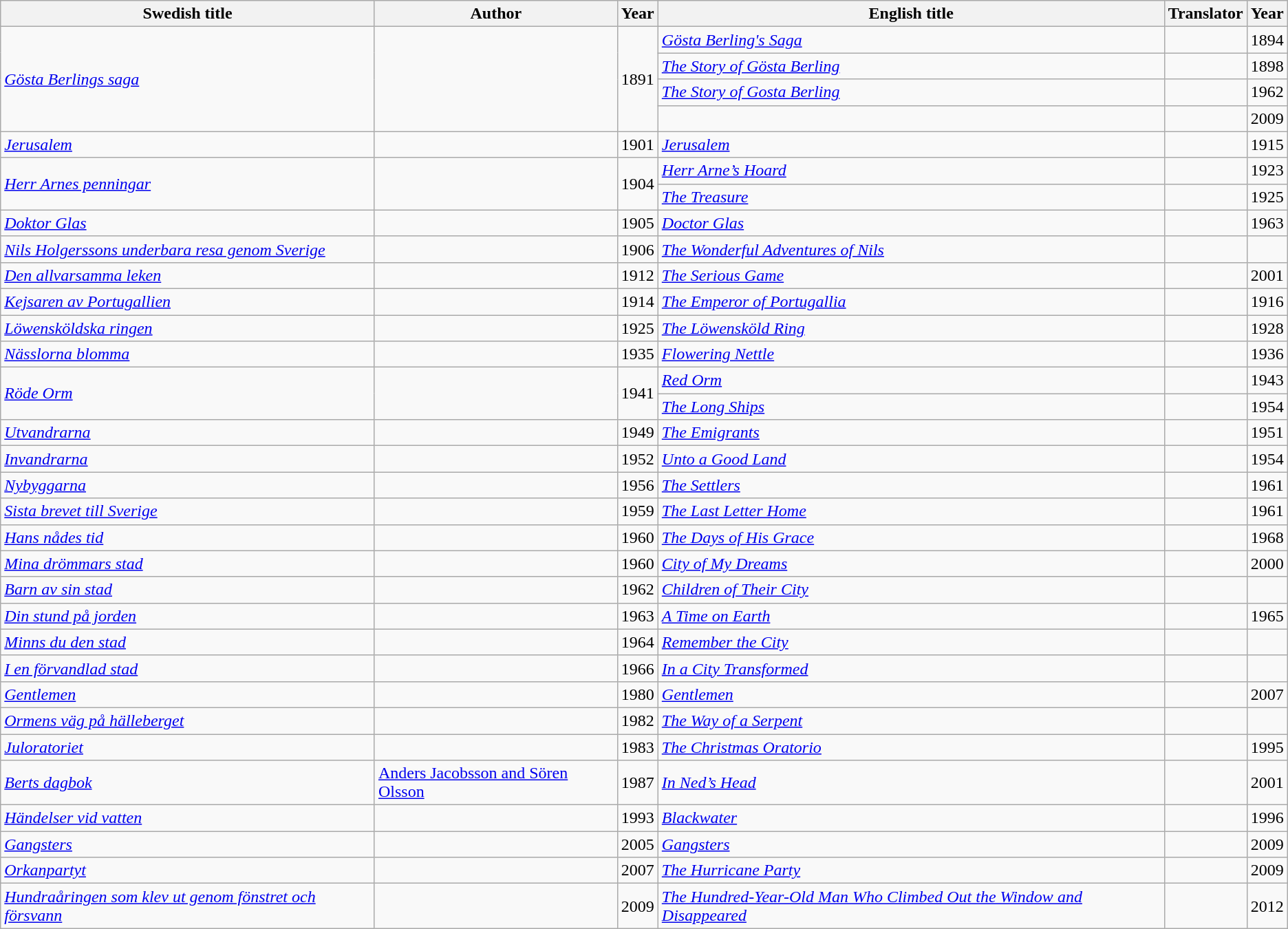<table class="wikitable sortable">
<tr>
<th>Swedish title</th>
<th>Author</th>
<th>Year</th>
<th>English title</th>
<th>Translator</th>
<th>Year</th>
</tr>
<tr>
<td rowspan=4><em><a href='#'>Gösta Berlings saga</a></em></td>
<td rowspan=4></td>
<td style="text-align:center;" rowspan="4">1891</td>
<td><em><a href='#'>Gösta Berling's Saga</a></em></td>
<td></td>
<td align=center>1894</td>
</tr>
<tr>
<td><em><a href='#'>The Story of Gösta Berling</a></em></td>
<td></td>
<td align=center>1898</td>
</tr>
<tr>
<td><em><a href='#'>The Story of Gosta Berling</a></em></td>
<td></td>
<td align=center>1962</td>
</tr>
<tr>
<td></td>
<td></td>
<td align=center>2009</td>
</tr>
<tr>
<td><em><a href='#'>Jerusalem</a></em></td>
<td></td>
<td align=center>1901</td>
<td><em><a href='#'>Jerusalem</a></em></td>
<td></td>
<td align=center>1915</td>
</tr>
<tr>
<td rowspan=2><em><a href='#'>Herr Arnes penningar</a></em></td>
<td rowspan=2></td>
<td style="text-align:center;" rowspan="2">1904</td>
<td><em><a href='#'>Herr Arne’s Hoard</a></em></td>
<td></td>
<td align=center>1923</td>
</tr>
<tr>
<td><em><a href='#'>The Treasure</a></em></td>
<td></td>
<td align=center>1925</td>
</tr>
<tr>
<td><em><a href='#'>Doktor Glas</a></em></td>
<td></td>
<td align=center>1905</td>
<td><em><a href='#'>Doctor Glas</a></em></td>
<td></td>
<td align=center>1963</td>
</tr>
<tr>
<td><em><a href='#'>Nils Holgerssons underbara resa genom Sverige</a></em></td>
<td></td>
<td align=center>1906</td>
<td><em><a href='#'>The Wonderful Adventures of Nils</a></em></td>
<td></td>
<td align=center></td>
</tr>
<tr>
<td><em><a href='#'>Den allvarsamma leken</a></em></td>
<td></td>
<td align=center>1912</td>
<td><em><a href='#'>The Serious Game</a></em></td>
<td></td>
<td align=center>2001</td>
</tr>
<tr>
<td><em><a href='#'>Kejsaren av Portugallien</a></em></td>
<td></td>
<td align=center>1914</td>
<td><em><a href='#'>The Emperor of Portugallia</a></em></td>
<td></td>
<td align=center>1916</td>
</tr>
<tr>
<td><em><a href='#'>Löwensköldska ringen</a></em></td>
<td></td>
<td align=center>1925</td>
<td><em><a href='#'>The Löwensköld Ring</a></em></td>
<td></td>
<td align=center>1928</td>
</tr>
<tr>
<td><em><a href='#'>Nässlorna blomma</a></em></td>
<td></td>
<td align=center>1935</td>
<td><em><a href='#'>Flowering Nettle</a></em></td>
<td></td>
<td align=center>1936</td>
</tr>
<tr>
<td rowspan=2><em><a href='#'>Röde Orm</a></em></td>
<td rowspan=2></td>
<td style="text-align:center;" rowspan="2">1941</td>
<td><em><a href='#'>Red Orm</a></em></td>
<td></td>
<td align=center>1943</td>
</tr>
<tr>
<td><em><a href='#'>The Long Ships</a></em></td>
<td></td>
<td align=center>1954</td>
</tr>
<tr>
<td><em><a href='#'>Utvandrarna</a></em></td>
<td></td>
<td align=center>1949</td>
<td><em><a href='#'>The Emigrants</a></em></td>
<td></td>
<td align=center>1951</td>
</tr>
<tr>
<td><em><a href='#'>Invandrarna</a></em></td>
<td></td>
<td align=center>1952</td>
<td><em><a href='#'>Unto a Good Land</a></em></td>
<td></td>
<td align=center>1954</td>
</tr>
<tr>
<td><em><a href='#'>Nybyggarna</a></em></td>
<td></td>
<td align=center>1956</td>
<td><em><a href='#'>The Settlers</a></em></td>
<td></td>
<td align=center>1961</td>
</tr>
<tr>
<td><em><a href='#'>Sista brevet till Sverige</a></em></td>
<td></td>
<td align=center>1959</td>
<td><em><a href='#'>The Last Letter Home</a></em></td>
<td></td>
<td align=center>1961</td>
</tr>
<tr>
<td><em><a href='#'>Hans nådes tid</a></em></td>
<td></td>
<td align=center>1960</td>
<td><em><a href='#'>The Days of His Grace</a></em></td>
<td></td>
<td align=center>1968</td>
</tr>
<tr>
<td><em><a href='#'>Mina drömmars stad</a></em></td>
<td></td>
<td align=center>1960</td>
<td><em><a href='#'>City of My Dreams</a></em></td>
<td></td>
<td align=center>2000</td>
</tr>
<tr>
<td><em><a href='#'>Barn av sin stad</a></em></td>
<td></td>
<td align=center>1962</td>
<td><em><a href='#'>Children of Their City</a></em></td>
<td></td>
<td align=center></td>
</tr>
<tr>
<td><em><a href='#'>Din stund på jorden</a></em></td>
<td></td>
<td align=center>1963</td>
<td><em><a href='#'>A Time on Earth</a></em></td>
<td></td>
<td align=center>1965</td>
</tr>
<tr>
<td><em><a href='#'>Minns du den stad</a></em></td>
<td></td>
<td align=center>1964</td>
<td><em><a href='#'>Remember the City</a></em></td>
<td></td>
<td align=center></td>
</tr>
<tr>
<td><em><a href='#'>I en förvandlad stad </a></em></td>
<td></td>
<td align=center>1966</td>
<td><em><a href='#'>In a City Transformed</a></em></td>
<td></td>
<td align=center></td>
</tr>
<tr>
<td><em><a href='#'>Gentlemen</a></em></td>
<td></td>
<td align=center>1980</td>
<td><em><a href='#'>Gentlemen</a></em></td>
<td></td>
<td align=center>2007</td>
</tr>
<tr>
<td><em><a href='#'>Ormens väg på hälleberget</a></em></td>
<td></td>
<td align=center>1982</td>
<td><em><a href='#'>The Way of a Serpent</a></em></td>
<td></td>
<td align=center></td>
</tr>
<tr>
<td><em><a href='#'>Juloratoriet</a></em></td>
<td></td>
<td align=center>1983</td>
<td><em><a href='#'>The Christmas Oratorio</a></em></td>
<td></td>
<td align=center>1995</td>
</tr>
<tr>
<td><em><a href='#'>Berts dagbok</a></em></td>
<td><a href='#'>Anders Jacobsson and Sören Olsson</a></td>
<td align=center>1987</td>
<td><em><a href='#'>In Ned’s Head</a></em></td>
<td></td>
<td align=center>2001</td>
</tr>
<tr>
<td><em><a href='#'>Händelser vid vatten</a></em></td>
<td></td>
<td align=center>1993</td>
<td><em><a href='#'>Blackwater</a></em></td>
<td></td>
<td align=center>1996</td>
</tr>
<tr>
<td><em><a href='#'>Gangsters</a></em></td>
<td></td>
<td align=center>2005</td>
<td><em><a href='#'>Gangsters</a></em></td>
<td></td>
<td align=center>2009</td>
</tr>
<tr>
<td><em><a href='#'>Orkanpartyt</a></em></td>
<td></td>
<td align=center>2007</td>
<td><em><a href='#'>The Hurricane Party</a></em></td>
<td></td>
<td align=center>2009</td>
</tr>
<tr>
<td><em><a href='#'>Hundraåringen som klev ut genom fönstret och försvann</a></em></td>
<td></td>
<td align=center>2009</td>
<td><em><a href='#'>The Hundred-Year-Old Man Who Climbed Out the Window and Disappeared</a></em></td>
<td></td>
<td align=center>2012</td>
</tr>
</table>
